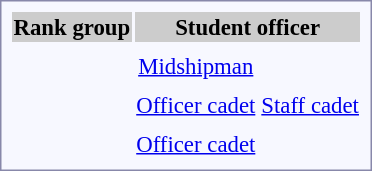<table style="border:1px solid #8888aa; background-color:#f7f8ff; padding:5px; font-size:95%; margin: 0px 12px 12px 0px; text-align:center;">
<tr bgcolor="#CCCCCC">
<th>Rank group</th>
<th colspan=2>Student officer</th>
</tr>
<tr>
<td rowspan=2><strong></strong></td>
<td></td>
</tr>
<tr>
<td><a href='#'>Midshipman</a></td>
</tr>
<tr>
<td rowspan=2><strong></strong></td>
<td></td>
<td></td>
</tr>
<tr>
<td><a href='#'>Officer cadet</a></td>
<td><a href='#'>Staff cadet</a></td>
</tr>
<tr>
<td rowspan=2><strong></strong></td>
<td></td>
</tr>
<tr>
<td><a href='#'>Officer cadet</a></td>
</tr>
</table>
